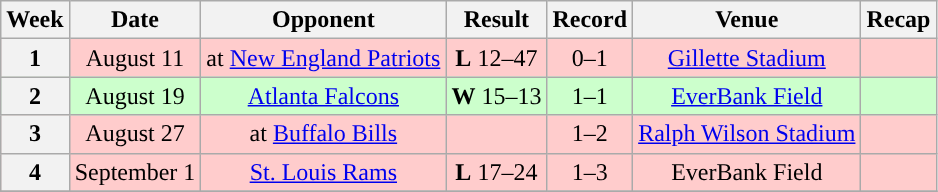<table class="wikitable" style="text-align:center">
<tr>
<th>Week</th>
<th>Date</th>
<th>Opponent</th>
<th>Result</th>
<th>Record</th>
<th>Venue</th>
<th>Recap</th>
</tr>
<tr style="background:#fcc">
<th>1</th>
<td>August 11</td>
<td>at <a href='#'>New England Patriots</a></td>
<td><strong>L</strong> 12–47</td>
<td>0–1</td>
<td><a href='#'>Gillette Stadium</a></td>
<td></td>
</tr>
<tr style="background:#cfc;">
<th>2</th>
<td>August 19</td>
<td><a href='#'>Atlanta Falcons</a></td>
<td><strong>W</strong> 15–13</td>
<td>1–1</td>
<td><a href='#'>EverBank Field</a></td>
<td></td>
</tr>
<tr style="background:#fcc">
<th>3</th>
<td>August 27</td>
<td>at <a href='#'>Buffalo Bills</a></td>
<td></td>
<td>1–2</td>
<td><a href='#'>Ralph Wilson Stadium</a></td>
<td></td>
</tr>
<tr style="background:#fcc">
<th>4</th>
<td>September 1</td>
<td><a href='#'>St. Louis Rams</a></td>
<td><strong>L</strong> 17–24</td>
<td>1–3</td>
<td>EverBank Field</td>
<td></td>
</tr>
<tr>
</tr>
</table>
